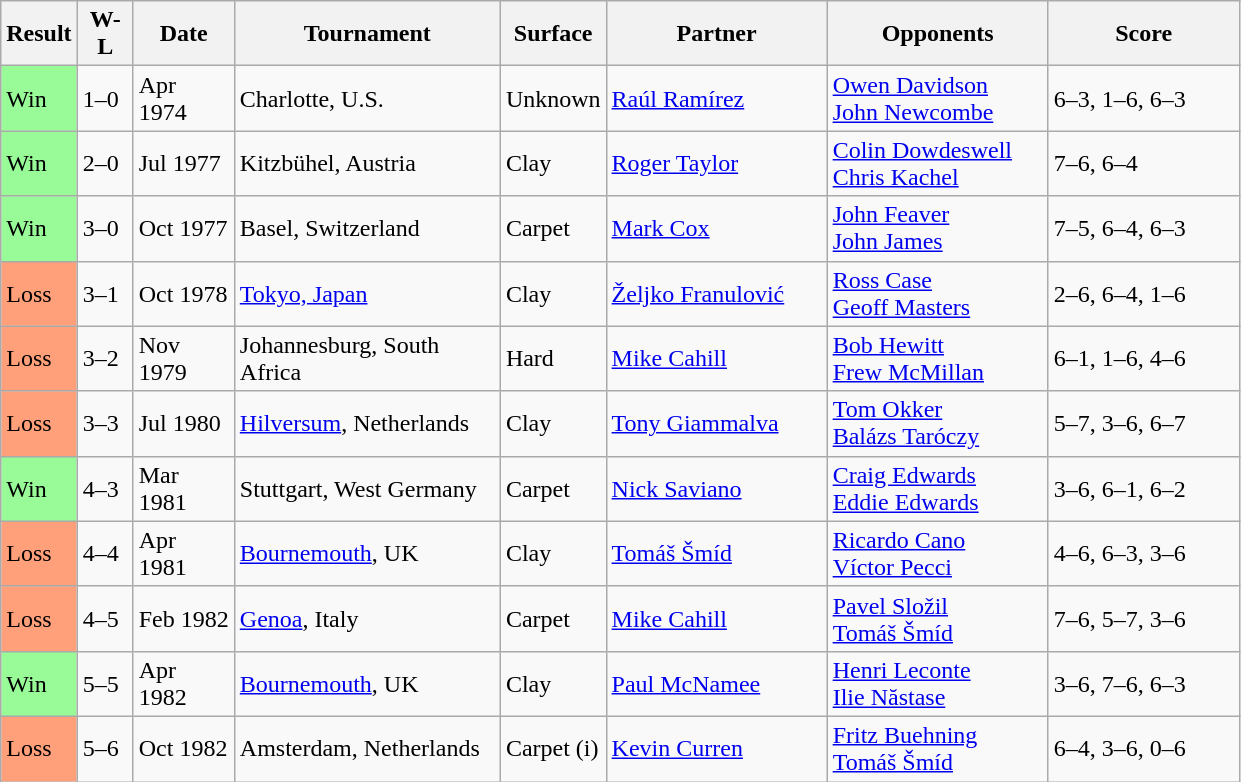<table class="sortable wikitable">
<tr>
<th style="width:40px">Result</th>
<th style="width:30px" class="unsortable">W-L</th>
<th style="width:60px">Date</th>
<th style="width:170px">Tournament</th>
<th style="width:50px">Surface</th>
<th style="width:140px">Partner</th>
<th style="width:140px">Opponents</th>
<th style="width:120px" class="unsortable">Score</th>
</tr>
<tr>
<td style="background:#98fb98;">Win</td>
<td>1–0</td>
<td>Apr 1974</td>
<td>Charlotte, U.S.</td>
<td>Unknown</td>
<td> <a href='#'>Raúl Ramírez</a></td>
<td> <a href='#'>Owen Davidson</a> <br>  <a href='#'>John Newcombe</a></td>
<td>6–3, 1–6, 6–3</td>
</tr>
<tr>
<td style="background:#98fb98;">Win</td>
<td>2–0</td>
<td>Jul 1977</td>
<td>Kitzbühel, Austria</td>
<td>Clay</td>
<td> <a href='#'>Roger Taylor</a></td>
<td> <a href='#'>Colin Dowdeswell</a> <br>  <a href='#'>Chris Kachel</a></td>
<td>7–6, 6–4</td>
</tr>
<tr>
<td style="background:#98fb98;">Win</td>
<td>3–0</td>
<td>Oct 1977</td>
<td>Basel, Switzerland</td>
<td>Carpet</td>
<td> <a href='#'>Mark Cox</a></td>
<td> <a href='#'>John Feaver</a> <br>  <a href='#'>John James</a></td>
<td>7–5, 6–4, 6–3</td>
</tr>
<tr>
<td style="background:#ffa07a;">Loss</td>
<td>3–1</td>
<td>Oct 1978</td>
<td><a href='#'>Tokyo, Japan</a></td>
<td>Clay</td>
<td> <a href='#'>Željko Franulović</a></td>
<td> <a href='#'>Ross Case</a> <br>  <a href='#'>Geoff Masters</a></td>
<td>2–6, 6–4, 1–6</td>
</tr>
<tr>
<td style="background:#ffa07a;">Loss</td>
<td>3–2</td>
<td>Nov 1979</td>
<td>Johannesburg, South Africa</td>
<td>Hard</td>
<td> <a href='#'>Mike Cahill</a></td>
<td> <a href='#'>Bob Hewitt</a> <br>  <a href='#'>Frew McMillan</a></td>
<td>6–1, 1–6, 4–6</td>
</tr>
<tr>
<td style="background:#ffa07a;">Loss</td>
<td>3–3</td>
<td>Jul 1980</td>
<td><a href='#'>Hilversum</a>, Netherlands</td>
<td>Clay</td>
<td> <a href='#'>Tony Giammalva</a></td>
<td> <a href='#'>Tom Okker</a> <br>  <a href='#'>Balázs Taróczy</a></td>
<td>5–7, 3–6, 6–7</td>
</tr>
<tr>
<td style="background:#98fb98;">Win</td>
<td>4–3</td>
<td>Mar 1981</td>
<td>Stuttgart, West Germany</td>
<td>Carpet</td>
<td> <a href='#'>Nick Saviano</a></td>
<td> <a href='#'>Craig Edwards</a> <br>  <a href='#'>Eddie Edwards</a></td>
<td>3–6, 6–1, 6–2</td>
</tr>
<tr>
<td style="background:#ffa07a;">Loss</td>
<td>4–4</td>
<td>Apr 1981</td>
<td><a href='#'>Bournemouth</a>, UK</td>
<td>Clay</td>
<td> <a href='#'>Tomáš Šmíd</a></td>
<td> <a href='#'>Ricardo Cano</a> <br>  <a href='#'>Víctor Pecci</a></td>
<td>4–6, 6–3, 3–6</td>
</tr>
<tr>
<td style="background:#ffa07a;">Loss</td>
<td>4–5</td>
<td>Feb 1982</td>
<td><a href='#'>Genoa</a>, Italy</td>
<td>Carpet</td>
<td> <a href='#'>Mike Cahill</a></td>
<td> <a href='#'>Pavel Složil</a> <br>  <a href='#'>Tomáš Šmíd</a></td>
<td>7–6, 5–7, 3–6</td>
</tr>
<tr>
<td style="background:#98fb98;">Win</td>
<td>5–5</td>
<td>Apr 1982</td>
<td><a href='#'>Bournemouth</a>, UK</td>
<td>Clay</td>
<td> <a href='#'>Paul McNamee</a></td>
<td> <a href='#'>Henri Leconte</a> <br>  <a href='#'>Ilie Năstase</a></td>
<td>3–6, 7–6, 6–3</td>
</tr>
<tr>
<td style="background:#ffa07a;">Loss</td>
<td>5–6</td>
<td>Oct 1982</td>
<td>Amsterdam, Netherlands</td>
<td>Carpet (i)</td>
<td> <a href='#'>Kevin Curren</a></td>
<td> <a href='#'>Fritz Buehning</a> <br>  <a href='#'>Tomáš Šmíd</a></td>
<td>6–4, 3–6, 0–6</td>
</tr>
</table>
